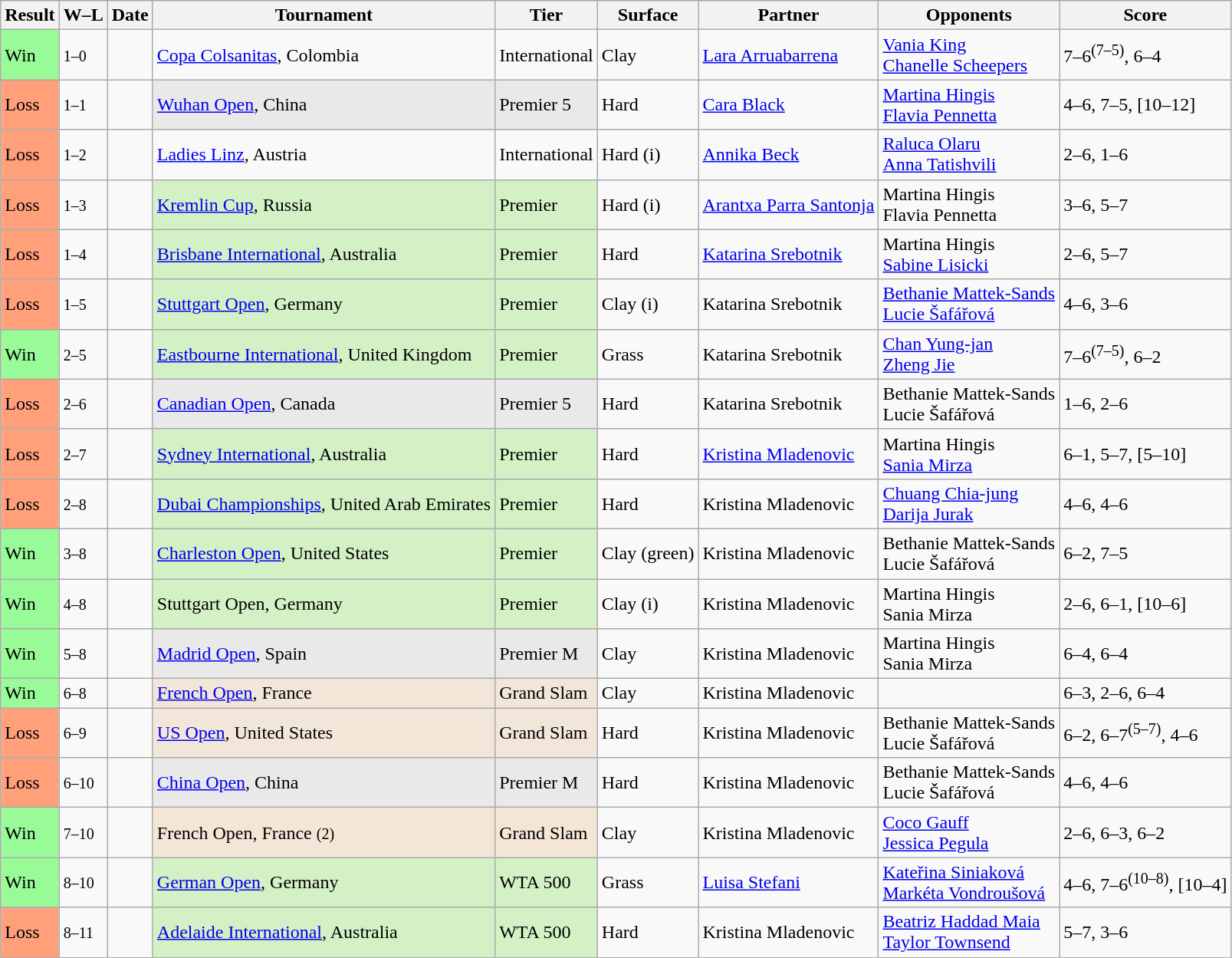<table class="sortable wikitable">
<tr>
<th>Result</th>
<th class="unsortable">W–L</th>
<th>Date</th>
<th>Tournament</th>
<th>Tier</th>
<th>Surface</th>
<th>Partner</th>
<th>Opponents</th>
<th class="unsortable">Score</th>
</tr>
<tr>
<td style="background:#98fb98;">Win</td>
<td><small>1–0</small></td>
<td><a href='#'></a></td>
<td><a href='#'>Copa Colsanitas</a>, Colombia</td>
<td>International</td>
<td>Clay</td>
<td> <a href='#'>Lara Arruabarrena</a></td>
<td> <a href='#'>Vania King</a> <br>  <a href='#'>Chanelle Scheepers</a></td>
<td>7–6<sup>(7–5)</sup>, 6–4</td>
</tr>
<tr>
<td style="background:#ffa07a;">Loss</td>
<td><small>1–1</small></td>
<td><a href='#'></a></td>
<td bgcolor=e9e9e9><a href='#'>Wuhan Open</a>, China</td>
<td bgcolor=e9e9e9>Premier 5</td>
<td>Hard</td>
<td> <a href='#'>Cara Black</a></td>
<td> <a href='#'>Martina Hingis</a> <br>  <a href='#'>Flavia Pennetta</a></td>
<td>4–6, 7–5, [10–12]</td>
</tr>
<tr>
<td style="background:#ffa07a;">Loss</td>
<td><small>1–2</small></td>
<td><a href='#'></a></td>
<td><a href='#'>Ladies Linz</a>, Austria</td>
<td>International</td>
<td>Hard (i)</td>
<td> <a href='#'>Annika Beck</a></td>
<td> <a href='#'>Raluca Olaru</a> <br>  <a href='#'>Anna Tatishvili</a></td>
<td>2–6, 1–6</td>
</tr>
<tr>
<td style="background:#ffa07a;">Loss</td>
<td><small>1–3</small></td>
<td><a href='#'></a></td>
<td bgcolor=d4f1c5><a href='#'>Kremlin Cup</a>, Russia</td>
<td bgcolor=d4f1c5>Premier</td>
<td>Hard (i)</td>
<td> <a href='#'>Arantxa Parra Santonja</a></td>
<td> Martina Hingis <br>  Flavia Pennetta</td>
<td>3–6, 5–7</td>
</tr>
<tr>
<td style="background:#ffa07a;">Loss</td>
<td><small>1–4</small></td>
<td><a href='#'></a></td>
<td bgcolor=d4f1c5><a href='#'>Brisbane International</a>, Australia</td>
<td bgcolor=d4f1c5>Premier</td>
<td>Hard</td>
<td> <a href='#'>Katarina Srebotnik</a></td>
<td> Martina Hingis <br>  <a href='#'>Sabine Lisicki</a></td>
<td>2–6, 5–7</td>
</tr>
<tr>
<td style="background:#ffa07a;">Loss</td>
<td><small>1–5</small></td>
<td><a href='#'></a></td>
<td bgcolor=d4f1c5><a href='#'>Stuttgart Open</a>, Germany</td>
<td bgcolor=d4f1c5>Premier</td>
<td>Clay (i)</td>
<td> Katarina Srebotnik</td>
<td> <a href='#'>Bethanie Mattek-Sands</a> <br>  <a href='#'>Lucie Šafářová</a></td>
<td>4–6, 3–6</td>
</tr>
<tr>
<td style="background:#98fb98;">Win</td>
<td><small>2–5</small></td>
<td><a href='#'></a></td>
<td bgcolor=d4f1c5><a href='#'>Eastbourne International</a>, United Kingdom</td>
<td bgcolor=d4f1c5>Premier</td>
<td>Grass</td>
<td> Katarina Srebotnik</td>
<td> <a href='#'>Chan Yung-jan</a> <br>  <a href='#'>Zheng Jie</a></td>
<td>7–6<sup>(7–5)</sup>, 6–2</td>
</tr>
<tr>
<td style="background:#ffa07a;">Loss</td>
<td><small>2–6</small></td>
<td><a href='#'></a></td>
<td bgcolor=e9e9e9><a href='#'>Canadian Open</a>, Canada</td>
<td bgcolor=e9e9e9>Premier 5</td>
<td>Hard</td>
<td> Katarina Srebotnik</td>
<td> Bethanie Mattek-Sands <br>  Lucie Šafářová</td>
<td>1–6, 2–6</td>
</tr>
<tr>
<td style="background:#ffa07a;">Loss</td>
<td><small>2–7</small></td>
<td><a href='#'></a></td>
<td bgcolor=d4f1c5><a href='#'>Sydney International</a>, Australia</td>
<td bgcolor=d4f1c5>Premier</td>
<td>Hard</td>
<td> <a href='#'>Kristina Mladenovic</a></td>
<td> Martina Hingis <br>  <a href='#'>Sania Mirza</a></td>
<td>6–1, 5–7, [5–10]</td>
</tr>
<tr>
<td style="background:#ffa07a;">Loss</td>
<td><small>2–8</small></td>
<td><a href='#'></a></td>
<td bgcolor=d4f1c5><a href='#'>Dubai Championships</a>, United Arab Emirates</td>
<td bgcolor=d4f1c5>Premier</td>
<td>Hard</td>
<td> Kristina Mladenovic</td>
<td> <a href='#'>Chuang Chia-jung</a> <br>  <a href='#'>Darija Jurak</a></td>
<td>4–6, 4–6</td>
</tr>
<tr>
<td style="background:#98fb98;">Win</td>
<td><small>3–8</small></td>
<td><a href='#'></a></td>
<td bgcolor=d4f1c5><a href='#'>Charleston Open</a>, United States</td>
<td bgcolor=d4f1c5>Premier</td>
<td>Clay (green)</td>
<td> Kristina Mladenovic</td>
<td> Bethanie Mattek-Sands <br>  Lucie Šafářová</td>
<td>6–2, 7–5</td>
</tr>
<tr>
<td style="background:#98fb98;">Win</td>
<td><small>4–8</small></td>
<td><a href='#'></a></td>
<td bgcolor=d4f1c5>Stuttgart Open, Germany</td>
<td bgcolor=d4f1c5>Premier</td>
<td>Clay (i)</td>
<td> Kristina Mladenovic</td>
<td> Martina Hingis <br>  Sania Mirza</td>
<td>2–6, 6–1, [10–6]</td>
</tr>
<tr>
<td style="background:#98fb98;">Win</td>
<td><small>5–8</small></td>
<td><a href='#'></a></td>
<td bgcolor=e9e9e9><a href='#'>Madrid Open</a>, Spain</td>
<td bgcolor=e9e9e9>Premier M</td>
<td>Clay</td>
<td> Kristina Mladenovic</td>
<td> Martina Hingis <br>  Sania Mirza</td>
<td>6–4, 6–4</td>
</tr>
<tr>
<td style="background:#98fb98;">Win</td>
<td><small>6–8</small></td>
<td><a href='#'></a></td>
<td bgcolor=f1e6d7><a href='#'>French Open</a>, France</td>
<td bgcolor=f1e6d7>Grand Slam</td>
<td>Clay</td>
<td> Kristina Mladenovic</td>
<td></td>
<td>6–3, 2–6, 6–4</td>
</tr>
<tr>
<td style="background:#ffa07a;">Loss</td>
<td><small>6–9</small></td>
<td><a href='#'></a></td>
<td bgcolor=f1e6d7><a href='#'>US Open</a>, United States</td>
<td bgcolor=f1e6d7>Grand Slam</td>
<td>Hard</td>
<td> Kristina Mladenovic</td>
<td> Bethanie Mattek-Sands<br> Lucie Šafářová</td>
<td>6–2, 6–7<sup>(5–7)</sup>, 4–6</td>
</tr>
<tr>
<td style="background:#ffa07a;">Loss</td>
<td><small>6–10</small></td>
<td><a href='#'></a></td>
<td bgcolor=e9e9e9><a href='#'>China Open</a>, China</td>
<td bgcolor=e9e9e9>Premier M</td>
<td>Hard</td>
<td> Kristina Mladenovic</td>
<td> Bethanie Mattek-Sands<br> Lucie Šafářová</td>
<td>4–6, 4–6</td>
</tr>
<tr>
<td bgcolor=98FB98>Win</td>
<td><small>7–10</small></td>
<td><a href='#'></a></td>
<td bgcolor=f3e6d7>French Open, France <small>(2)</small></td>
<td bgcolor=f3e6d7>Grand Slam</td>
<td>Clay</td>
<td> Kristina Mladenovic</td>
<td> <a href='#'>Coco Gauff</a> <br>  <a href='#'>Jessica Pegula</a></td>
<td>2–6, 6–3, 6–2</td>
</tr>
<tr>
<td style="background:#98fb98;">Win</td>
<td><small>8–10</small></td>
<td><a href='#'></a></td>
<td bgcolor=d4f1c5><a href='#'>German Open</a>, Germany</td>
<td bgcolor=d4f1c5>WTA 500</td>
<td>Grass</td>
<td> <a href='#'>Luisa Stefani</a></td>
<td> <a href='#'>Kateřina Siniaková</a> <br>  <a href='#'>Markéta Vondroušová</a></td>
<td>4–6, 7–6<sup>(10–8)</sup>, [10–4]</td>
</tr>
<tr>
<td style="background:#ffa07a;">Loss</td>
<td><small>8–11</small></td>
<td><a href='#'></a></td>
<td bgcolor=d4f1c5><a href='#'>Adelaide International</a>, Australia</td>
<td bgcolor=d4f1c5>WTA 500</td>
<td>Hard</td>
<td> Kristina Mladenovic</td>
<td> <a href='#'>Beatriz Haddad Maia</a> <br>  <a href='#'>Taylor Townsend</a></td>
<td>5–7, 3–6</td>
</tr>
</table>
